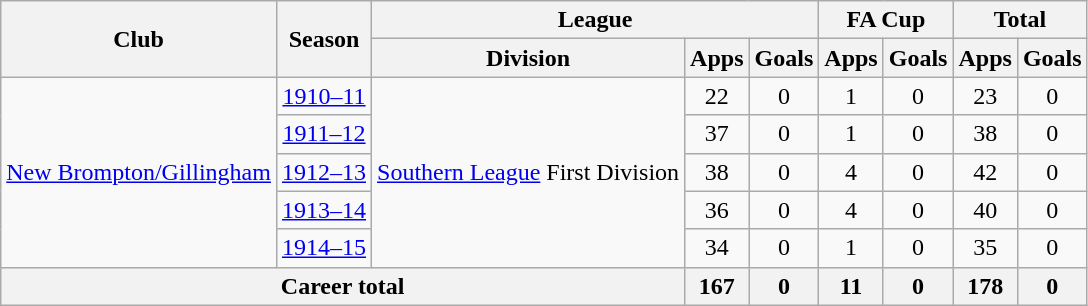<table class="wikitable" style="text-align: center;">
<tr>
<th rowspan="2">Club</th>
<th rowspan="2">Season</th>
<th colspan="3">League</th>
<th colspan="2">FA Cup</th>
<th colspan="2">Total</th>
</tr>
<tr>
<th>Division</th>
<th>Apps</th>
<th>Goals</th>
<th>Apps</th>
<th>Goals</th>
<th>Apps</th>
<th>Goals</th>
</tr>
<tr>
<td rowspan="5"><a href='#'>New Brompton/Gillingham</a></td>
<td><a href='#'>1910–11</a></td>
<td rowspan="5"><a href='#'>Southern League</a> First Division</td>
<td>22</td>
<td>0</td>
<td>1</td>
<td>0</td>
<td>23</td>
<td>0</td>
</tr>
<tr>
<td><a href='#'>1911–12</a></td>
<td>37</td>
<td>0</td>
<td>1</td>
<td>0</td>
<td>38</td>
<td>0</td>
</tr>
<tr>
<td><a href='#'>1912–13</a></td>
<td>38</td>
<td>0</td>
<td>4</td>
<td>0</td>
<td>42</td>
<td>0</td>
</tr>
<tr>
<td><a href='#'>1913–14</a></td>
<td>36</td>
<td>0</td>
<td>4</td>
<td>0</td>
<td>40</td>
<td>0</td>
</tr>
<tr>
<td><a href='#'>1914–15</a></td>
<td>34</td>
<td>0</td>
<td>1</td>
<td>0</td>
<td>35</td>
<td>0</td>
</tr>
<tr>
<th colspan="3">Career total</th>
<th>167</th>
<th>0</th>
<th>11</th>
<th>0</th>
<th>178</th>
<th>0</th>
</tr>
</table>
